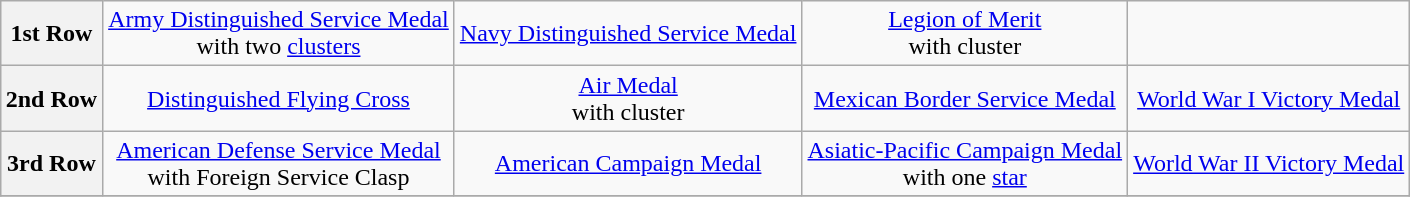<table class="wikitable" style="margin:1em auto; text-align:center;">
<tr>
<th>1st Row</th>
<td><a href='#'>Army Distinguished Service Medal</a><br>with two <a href='#'>clusters</a></td>
<td><a href='#'>Navy Distinguished Service Medal</a></td>
<td><a href='#'>Legion of Merit</a><br>with cluster</td>
</tr>
<tr>
<th>2nd Row</th>
<td><a href='#'>Distinguished Flying Cross</a></td>
<td><a href='#'>Air Medal</a><br>with cluster</td>
<td><a href='#'>Mexican Border Service Medal</a></td>
<td><a href='#'>World War I Victory Medal</a></td>
</tr>
<tr>
<th>3rd Row</th>
<td><a href='#'>American Defense Service Medal</a><br>with Foreign Service Clasp</td>
<td><a href='#'>American Campaign Medal</a></td>
<td><a href='#'>Asiatic-Pacific Campaign Medal</a><br>with one <a href='#'>star</a></td>
<td><a href='#'>World War II Victory Medal</a></td>
</tr>
<tr>
</tr>
</table>
